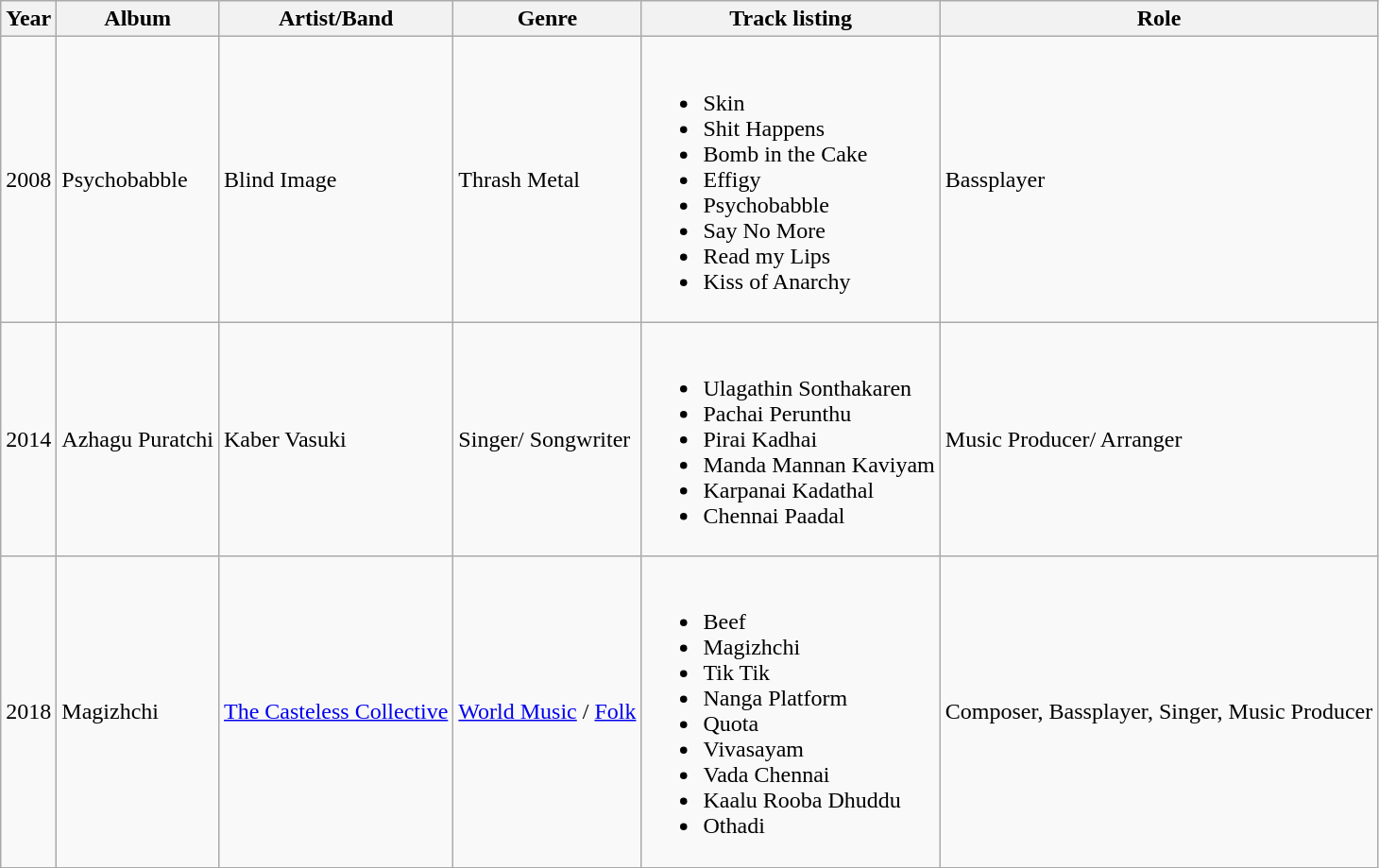<table class="wikitable sortable mw-collapsible">
<tr>
<th>Year</th>
<th>Album</th>
<th>Artist/Band</th>
<th>Genre</th>
<th>Track listing</th>
<th>Role</th>
</tr>
<tr>
<td>2008</td>
<td>Psychobabble</td>
<td>Blind Image</td>
<td>Thrash Metal</td>
<td><br><ul><li>Skin</li><li>Shit Happens</li><li>Bomb in the Cake</li><li>Effigy</li><li>Psychobabble</li><li>Say No More</li><li>Read my Lips</li><li>Kiss of Anarchy</li></ul></td>
<td>Bassplayer</td>
</tr>
<tr>
<td>2014</td>
<td>Azhagu Puratchi</td>
<td>Kaber Vasuki</td>
<td>Singer/ Songwriter</td>
<td><br><ul><li>Ulagathin Sonthakaren</li><li>Pachai Perunthu</li><li>Pirai Kadhai</li><li>Manda Mannan Kaviyam</li><li>Karpanai Kadathal</li><li>Chennai Paadal</li></ul></td>
<td>Music Producer/ Arranger</td>
</tr>
<tr>
<td>2018</td>
<td>Magizhchi</td>
<td><a href='#'>The Casteless Collective</a></td>
<td><a href='#'>World Music</a> / <a href='#'>Folk</a></td>
<td><br><ul><li>Beef</li><li>Magizhchi</li><li>Tik Tik</li><li>Nanga Platform</li><li>Quota</li><li>Vivasayam</li><li>Vada Chennai</li><li>Kaalu Rooba Dhuddu</li><li>Othadi</li></ul></td>
<td>Composer, Bassplayer, Singer, Music Producer</td>
</tr>
</table>
